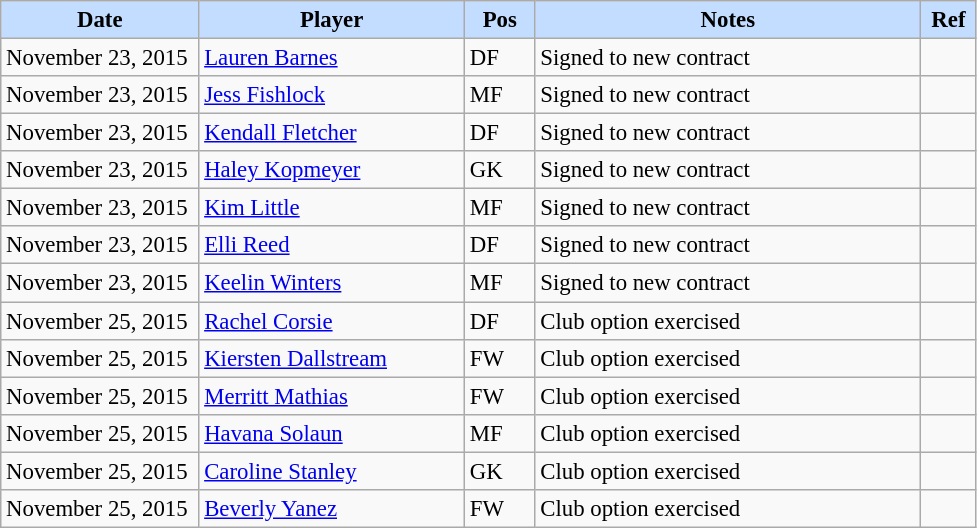<table class="wikitable" style="text-align:left; font-size:95%;">
<tr>
<th style="background:#c2ddff; width:125px;">Date</th>
<th style="background:#c2ddff; width:170px;">Player</th>
<th style="background:#c2ddff; width:40px;">Pos</th>
<th style="background:#c2ddff; width:250px;">Notes</th>
<th style="background:#c2ddff; width:30px;">Ref</th>
</tr>
<tr>
<td>November 23, 2015</td>
<td> <a href='#'>Lauren Barnes</a></td>
<td>DF</td>
<td>Signed to new contract</td>
<td></td>
</tr>
<tr>
<td>November 23, 2015</td>
<td> <a href='#'>Jess Fishlock</a></td>
<td>MF</td>
<td>Signed to new contract</td>
<td></td>
</tr>
<tr>
<td>November 23, 2015</td>
<td> <a href='#'>Kendall Fletcher</a></td>
<td>DF</td>
<td>Signed to new contract</td>
<td></td>
</tr>
<tr>
<td>November 23, 2015</td>
<td> <a href='#'>Haley Kopmeyer</a></td>
<td>GK</td>
<td>Signed to new contract</td>
<td></td>
</tr>
<tr>
<td>November 23, 2015</td>
<td> <a href='#'>Kim Little</a></td>
<td>MF</td>
<td>Signed to new contract</td>
<td></td>
</tr>
<tr>
<td>November 23, 2015</td>
<td> <a href='#'>Elli Reed</a></td>
<td>DF</td>
<td>Signed to new contract</td>
<td></td>
</tr>
<tr>
<td>November 23, 2015</td>
<td> <a href='#'>Keelin Winters</a></td>
<td>MF</td>
<td>Signed to new contract</td>
<td></td>
</tr>
<tr>
<td>November 25, 2015</td>
<td> <a href='#'>Rachel Corsie</a></td>
<td>DF</td>
<td>Club option exercised</td>
<td></td>
</tr>
<tr>
<td>November 25, 2015</td>
<td> <a href='#'>Kiersten Dallstream</a></td>
<td>FW</td>
<td>Club option exercised</td>
<td></td>
</tr>
<tr>
<td>November 25, 2015</td>
<td> <a href='#'>Merritt Mathias</a></td>
<td>FW</td>
<td>Club option exercised</td>
<td></td>
</tr>
<tr>
<td>November 25, 2015</td>
<td> <a href='#'>Havana Solaun</a></td>
<td>MF</td>
<td>Club option exercised</td>
<td></td>
</tr>
<tr>
<td>November 25, 2015</td>
<td> <a href='#'>Caroline Stanley</a></td>
<td>GK</td>
<td>Club option exercised</td>
<td></td>
</tr>
<tr>
<td>November 25, 2015</td>
<td> <a href='#'>Beverly Yanez</a></td>
<td>FW</td>
<td>Club option exercised</td>
<td></td>
</tr>
</table>
